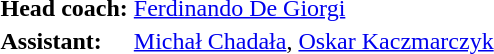<table>
<tr>
<td><strong>Head coach:</strong></td>
<td><a href='#'>Ferdinando De Giorgi</a></td>
</tr>
<tr>
<td><strong>Assistant:</strong></td>
<td><a href='#'>Michał Chadała</a>, <a href='#'>Oskar Kaczmarczyk</a></td>
</tr>
<tr>
</tr>
</table>
